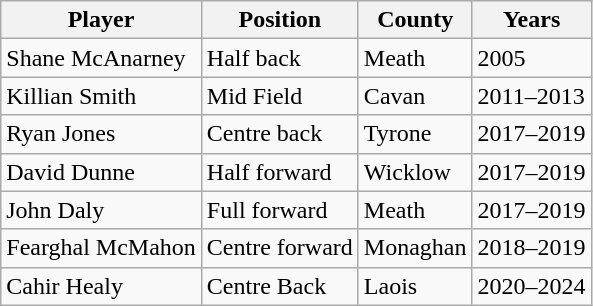<table class="wikitable">
<tr>
<th>Player</th>
<th>Position</th>
<th>County</th>
<th>Years</th>
</tr>
<tr>
<td>Shane McAnarney</td>
<td>Half back</td>
<td>Meath</td>
<td>2005</td>
</tr>
<tr>
<td>Killian Smith</td>
<td>Mid Field</td>
<td>Cavan</td>
<td>2011–2013</td>
</tr>
<tr>
<td>Ryan Jones</td>
<td>Centre back</td>
<td>Tyrone</td>
<td>2017–2019</td>
</tr>
<tr>
<td>David Dunne</td>
<td>Half forward</td>
<td>Wicklow</td>
<td>2017–2019</td>
</tr>
<tr>
<td>John Daly</td>
<td>Full forward</td>
<td>Meath</td>
<td>2017–2019</td>
</tr>
<tr>
<td>Fearghal McMahon</td>
<td>Centre forward</td>
<td>Monaghan</td>
<td>2018–2019</td>
</tr>
<tr>
<td>Cahir Healy</td>
<td>Centre Back</td>
<td>Laois</td>
<td>2020–2024</td>
</tr>
</table>
